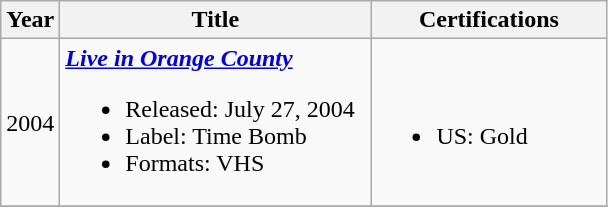<table class="wikitable">
<tr>
<th>Year</th>
<th width="200">Title</th>
<th width="150">Certifications</th>
</tr>
<tr>
<td>2004</td>
<td><strong><em><a href='#'>Live in Orange County</a></em></strong><br><ul><li>Released: July 27, 2004</li><li>Label: Time Bomb</li><li>Formats: VHS</li></ul></td>
<td><br><ul><li>US: Gold</li></ul></td>
</tr>
<tr>
</tr>
</table>
